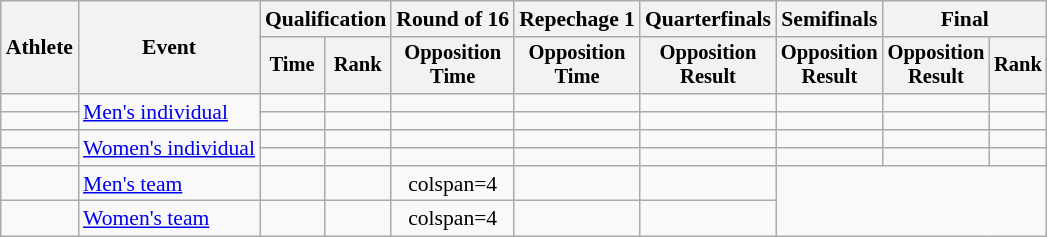<table class=wikitable style="font-size:90%;">
<tr>
<th rowspan=2>Athlete</th>
<th rowspan=2>Event</th>
<th colspan=2>Qualification</th>
<th>Round of 16</th>
<th>Repechage 1</th>
<th>Quarterfinals</th>
<th>Semifinals</th>
<th colspan=2>Final</th>
</tr>
<tr style="font-size:95%">
<th>Time</th>
<th>Rank</th>
<th>Opposition<br>Time</th>
<th>Opposition<br>Time</th>
<th>Opposition<br>Result</th>
<th>Opposition<br>Result</th>
<th>Opposition<br>Result</th>
<th>Rank</th>
</tr>
<tr align=center>
<td align=left></td>
<td align=left rowspan=2><a href='#'>Men's individual</a></td>
<td></td>
<td></td>
<td></td>
<td></td>
<td></td>
<td></td>
<td></td>
<td></td>
</tr>
<tr align=center>
<td align=left></td>
<td></td>
<td></td>
<td></td>
<td></td>
<td></td>
<td></td>
<td></td>
<td></td>
</tr>
<tr align=center>
<td align=left></td>
<td align=left rowspan=2><a href='#'>Women's individual</a></td>
<td></td>
<td></td>
<td></td>
<td></td>
<td></td>
<td></td>
<td></td>
<td></td>
</tr>
<tr align=center>
<td align=left></td>
<td></td>
<td></td>
<td></td>
<td></td>
<td></td>
<td></td>
<td></td>
<td></td>
</tr>
<tr align=center>
<td align=left></td>
<td align=left><a href='#'>Men's team</a></td>
<td></td>
<td></td>
<td>colspan=4 </td>
<td></td>
<td></td>
</tr>
<tr align=center>
<td align=left></td>
<td align=left><a href='#'>Women's team</a></td>
<td></td>
<td></td>
<td>colspan=4 </td>
<td></td>
<td></td>
</tr>
</table>
